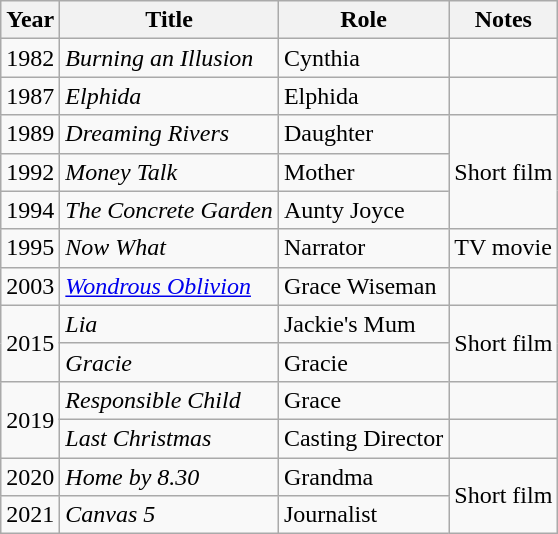<table class="wikitable">
<tr>
<th>Year</th>
<th>Title</th>
<th>Role</th>
<th>Notes</th>
</tr>
<tr>
<td>1982</td>
<td><em>Burning an Illusion</em></td>
<td>Cynthia</td>
<td></td>
</tr>
<tr>
<td>1987</td>
<td><em>Elphida</em></td>
<td>Elphida</td>
<td></td>
</tr>
<tr>
<td>1989</td>
<td><em>Dreaming Rivers</em></td>
<td>Daughter</td>
<td rowspan="3">Short film</td>
</tr>
<tr>
<td>1992</td>
<td><em>Money Talk</em></td>
<td>Mother</td>
</tr>
<tr>
<td>1994</td>
<td><em>The Concrete Garden</em></td>
<td>Aunty Joyce</td>
</tr>
<tr>
<td>1995</td>
<td><em>Now What</em></td>
<td>Narrator</td>
<td>TV movie</td>
</tr>
<tr>
<td>2003</td>
<td><em><a href='#'>Wondrous Oblivion</a></em></td>
<td>Grace Wiseman</td>
<td></td>
</tr>
<tr>
<td rowspan="2">2015</td>
<td><em>Lia</em></td>
<td>Jackie's Mum</td>
<td rowspan="2">Short film</td>
</tr>
<tr>
<td><em>Gracie</em></td>
<td>Gracie</td>
</tr>
<tr>
<td rowspan="2">2019</td>
<td><em>Responsible Child</em></td>
<td>Grace</td>
<td></td>
</tr>
<tr>
<td><em>Last Christmas</em></td>
<td>Casting Director</td>
<td></td>
</tr>
<tr>
<td>2020</td>
<td><em>Home by 8.30</em></td>
<td>Grandma</td>
<td rowspan="2">Short film</td>
</tr>
<tr>
<td>2021</td>
<td><em>Canvas 5</em></td>
<td>Journalist</td>
</tr>
</table>
